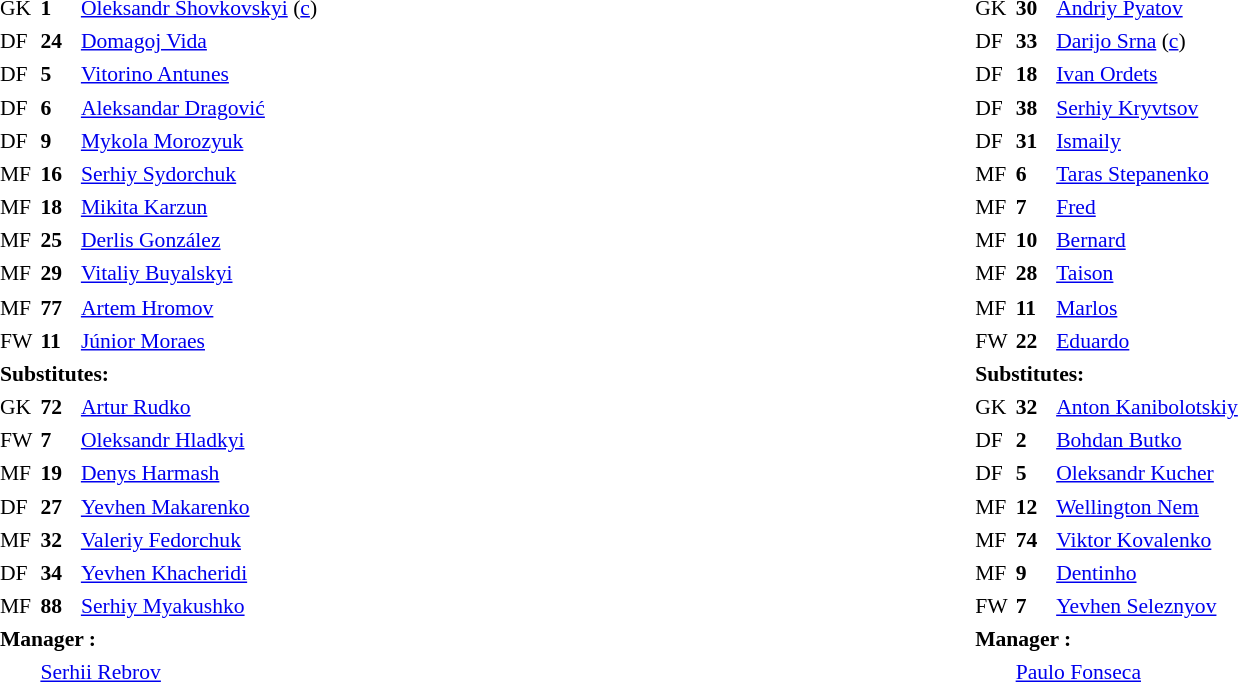<table width="100%" border="0" cellspacing="0" cellpadding="0" style="background:transparent;font-size:90%;line-height:1.4">
<tr valign="top">
<td width="50%"><br><table align="center" border="0" cellspacing="2" cellpadding="0" style="background:transparent">
<tr>
<th width="25"></th>
<th width="25"></th>
<th></th>
<th></th>
<th></th>
<th></th>
</tr>
<tr>
<td>GK</td>
<td><strong>1</strong></td>
<td> <a href='#'>Oleksandr Shovkovskyi</a> (<a href='#'>c</a>)</td>
</tr>
<tr>
<td>DF</td>
<td><strong>24</strong></td>
<td> <a href='#'>Domagoj Vida</a></td>
<td></td>
</tr>
<tr>
<td>DF</td>
<td><strong>5</strong></td>
<td> <a href='#'>Vitorino Antunes</a></td>
</tr>
<tr>
<td>DF</td>
<td><strong>6</strong></td>
<td> <a href='#'>Aleksandar Dragović</a></td>
<td></td>
<td></td>
</tr>
<tr>
<td>DF</td>
<td><strong>9</strong></td>
<td> <a href='#'>Mykola Morozyuk</a></td>
</tr>
<tr>
<td>MF</td>
<td><strong>16</strong></td>
<td> <a href='#'>Serhiy Sydorchuk</a></td>
<td></td>
</tr>
<tr>
<td>MF</td>
<td><strong>18</strong></td>
<td> <a href='#'>Mikita Karzun</a></td>
</tr>
<tr>
<td>MF</td>
<td><strong>25</strong></td>
<td> <a href='#'>Derlis González</a></td>
</tr>
<tr>
<td>MF</td>
<td><strong>29</strong></td>
<td> <a href='#'>Vitaliy Buyalskyi</a></td>
<td></td>
<td></td>
</tr>
<tr>
<td>MF</td>
<td><strong>77</strong></td>
<td> <a href='#'>Artem Hromov</a></td>
<td></td>
<td></td>
</tr>
<tr>
<td>FW</td>
<td><strong>11</strong></td>
<td> <a href='#'>Júnior Moraes</a></td>
<td></td>
</tr>
<tr>
<td colspan=4><strong>Substitutes:</strong></td>
</tr>
<tr>
<td>GK</td>
<td><strong>72</strong></td>
<td> <a href='#'>Artur Rudko</a></td>
</tr>
<tr>
<td>FW</td>
<td><strong>7</strong></td>
<td> <a href='#'>Oleksandr Hladkyi</a></td>
</tr>
<tr>
<td>MF</td>
<td><strong>19</strong></td>
<td> <a href='#'>Denys Harmash</a></td>
<td></td>
<td></td>
</tr>
<tr>
<td>DF</td>
<td><strong>27</strong></td>
<td> <a href='#'>Yevhen Makarenko</a></td>
</tr>
<tr>
<td>MF</td>
<td><strong>32</strong></td>
<td> <a href='#'>Valeriy Fedorchuk</a></td>
<td></td>
<td></td>
</tr>
<tr>
<td>DF</td>
<td><strong>34</strong></td>
<td> <a href='#'>Yevhen Khacheridi</a></td>
<td></td>
<td></td>
</tr>
<tr>
<td>MF</td>
<td><strong>88</strong></td>
<td> <a href='#'>Serhiy Myakushko</a></td>
</tr>
<tr>
<td colspan="6"><strong>Manager :</strong></td>
</tr>
<tr>
<td></td>
<td colspan="5"> <a href='#'>Serhii Rebrov</a></td>
</tr>
</table>
</td>
<td valign="top"></td>
<td width="50%"><br><table align="center" border="0" cellspacing="2" cellpadding="0" style="background:transparent">
<tr>
<th width="25"></th>
<th width="25"></th>
<th></th>
<th></th>
<th></th>
<th></th>
</tr>
<tr>
<td>GK</td>
<td><strong>30</strong></td>
<td> <a href='#'>Andriy Pyatov</a></td>
</tr>
<tr>
<td>DF</td>
<td><strong>33</strong></td>
<td> <a href='#'>Darijo Srna</a>  (<a href='#'>c</a>)</td>
<td></td>
</tr>
<tr>
<td>DF</td>
<td><strong>18</strong></td>
<td> <a href='#'>Ivan Ordets</a></td>
</tr>
<tr>
<td>DF</td>
<td><strong>38</strong></td>
<td> <a href='#'>Serhiy Kryvtsov</a></td>
<td></td>
</tr>
<tr>
<td>DF</td>
<td><strong>31</strong></td>
<td> <a href='#'>Ismaily</a></td>
</tr>
<tr>
<td>MF</td>
<td><strong>6</strong></td>
<td> <a href='#'>Taras Stepanenko</a></td>
<td></td>
</tr>
<tr>
<td>MF</td>
<td><strong>7</strong></td>
<td> <a href='#'>Fred</a></td>
<td></td>
</tr>
<tr>
<td>MF</td>
<td><strong>10</strong></td>
<td> <a href='#'>Bernard</a></td>
</tr>
<tr>
<td>MF</td>
<td><strong>28</strong></td>
<td> <a href='#'>Taison</a></td>
<td></td>
<td></td>
</tr>
<tr>
<td>MF</td>
<td><strong>11</strong></td>
<td> <a href='#'>Marlos</a></td>
<td></td>
<td></td>
</tr>
<tr>
<td>FW</td>
<td><strong>22</strong></td>
<td> <a href='#'>Eduardo</a></td>
<td></td>
<td></td>
</tr>
<tr>
<td colspan=4><strong>Substitutes:</strong></td>
</tr>
<tr>
<td>GK</td>
<td><strong>32</strong></td>
<td> <a href='#'>Anton Kanibolotskiy</a></td>
</tr>
<tr>
<td>DF</td>
<td><strong>2</strong></td>
<td> <a href='#'>Bohdan Butko</a></td>
</tr>
<tr>
<td>DF</td>
<td><strong>5</strong></td>
<td> <a href='#'>Oleksandr Kucher</a></td>
</tr>
<tr>
<td>MF</td>
<td><strong>12</strong></td>
<td> <a href='#'>Wellington Nem</a></td>
<td></td>
<td></td>
</tr>
<tr>
<td>MF</td>
<td><strong>74</strong></td>
<td> <a href='#'>Viktor Kovalenko</a></td>
<td></td>
<td></td>
</tr>
<tr>
<td>MF</td>
<td><strong>9</strong></td>
<td> <a href='#'>Dentinho</a></td>
</tr>
<tr>
<td>FW</td>
<td><strong>7</strong></td>
<td> <a href='#'>Yevhen Seleznyov</a></td>
<td></td>
<td></td>
</tr>
<tr>
<td colspan="6"><strong>Manager :</strong></td>
</tr>
<tr>
<td></td>
<td colspan="5"> <a href='#'>Paulo Fonseca</a></td>
</tr>
</table>
</td>
</tr>
</table>
